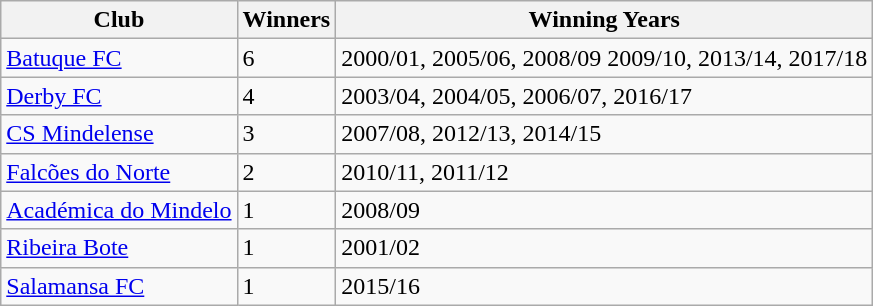<table class="wikitable">
<tr>
<th>Club</th>
<th>Winners</th>
<th>Winning Years</th>
</tr>
<tr>
<td><a href='#'>Batuque FC</a></td>
<td>6</td>
<td>2000/01, 2005/06, 2008/09 2009/10, 2013/14, 2017/18</td>
</tr>
<tr>
<td><a href='#'>Derby FC</a></td>
<td>4</td>
<td>2003/04, 2004/05, 2006/07, 2016/17</td>
</tr>
<tr>
<td><a href='#'>CS Mindelense</a></td>
<td>3</td>
<td>2007/08, 2012/13, 2014/15</td>
</tr>
<tr>
<td><a href='#'>Falcões do Norte</a></td>
<td>2</td>
<td>2010/11, 2011/12</td>
</tr>
<tr>
<td><a href='#'>Académica do Mindelo</a></td>
<td>1</td>
<td>2008/09</td>
</tr>
<tr>
<td><a href='#'>Ribeira Bote</a></td>
<td>1</td>
<td>2001/02</td>
</tr>
<tr>
<td><a href='#'>Salamansa FC</a></td>
<td>1</td>
<td>2015/16</td>
</tr>
</table>
